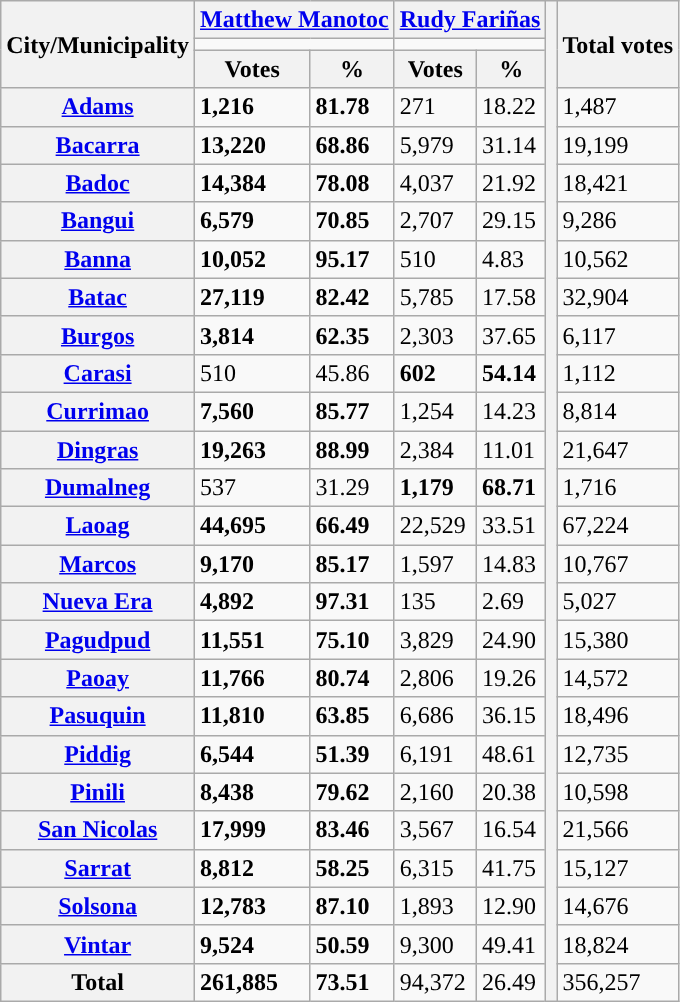<table class="wikitable" style="text-align=center">
<tr>
<th rowspan="3">City/Municipality</th>
<th colspan="2"><a href='#'>Matthew Manotoc</a></th>
<th colspan="2"><a href='#'>Rudy Fariñas</a></th>
<th rowspan="27"></th>
<th colspan="3" rowspan="3">Total votes</th>
</tr>
<tr>
<td colspan="2" style="background:"></td>
<td colspan="2" style="background:"></td>
</tr>
<tr>
<th>Votes</th>
<th>%</th>
<th>Votes</th>
<th>%</th>
</tr>
<tr>
<th scope="row"><a href='#'>Adams</a></th>
<td style="background:"><strong>1,216</strong></td>
<td style="background:"><strong>81.78</strong></td>
<td>271</td>
<td>18.22</td>
<td>1,487</td>
</tr>
<tr>
<th scope="row"><a href='#'>Bacarra</a></th>
<td style="background:"><strong>13,220</strong></td>
<td style="background:"><strong>68.86</strong></td>
<td>5,979</td>
<td>31.14</td>
<td>19,199</td>
</tr>
<tr>
<th scope="row"><a href='#'>Badoc</a></th>
<td style="background:"><strong>14,384</strong></td>
<td style="background:"><strong>78.08</strong></td>
<td>4,037</td>
<td>21.92</td>
<td>18,421</td>
</tr>
<tr>
<th scope="row"><a href='#'>Bangui</a></th>
<td style="background:"><strong>6,579</strong></td>
<td style="background:"><strong>70.85</strong></td>
<td>2,707</td>
<td>29.15</td>
<td>9,286</td>
</tr>
<tr>
<th scope="row"><a href='#'>Banna</a></th>
<td style="background:"><strong>10,052</strong></td>
<td style="background:"><strong>95.17</strong></td>
<td>510</td>
<td>4.83</td>
<td>10,562</td>
</tr>
<tr>
<th scope="row"><a href='#'>Batac</a></th>
<td style="background:"><strong>27,119</strong></td>
<td style="background:"><strong>82.42</strong></td>
<td>5,785</td>
<td>17.58</td>
<td>32,904</td>
</tr>
<tr>
<th scope="row"><a href='#'>Burgos</a></th>
<td style="background:"><strong>3,814</strong></td>
<td style="background:"><strong>62.35</strong></td>
<td>2,303</td>
<td>37.65</td>
<td>6,117</td>
</tr>
<tr>
<th scope="row"><a href='#'>Carasi</a></th>
<td>510</td>
<td>45.86</td>
<td style="background:"><strong>602</strong></td>
<td style="background:"><strong>54.14</strong></td>
<td>1,112</td>
</tr>
<tr>
<th scope="row"><a href='#'>Currimao</a></th>
<td style="background:"><strong>7,560</strong></td>
<td style="background:"><strong>85.77</strong></td>
<td>1,254</td>
<td>14.23</td>
<td>8,814</td>
</tr>
<tr>
<th scope="row"><a href='#'>Dingras</a></th>
<td style="background:"><strong>19,263</strong></td>
<td style="background:"><strong>88.99</strong></td>
<td>2,384</td>
<td>11.01</td>
<td>21,647</td>
</tr>
<tr>
<th scope="row"><a href='#'>Dumalneg</a></th>
<td>537</td>
<td>31.29</td>
<td style="background:"><strong>1,179</strong></td>
<td style="background:"><strong>68.71</strong></td>
<td>1,716</td>
</tr>
<tr>
<th scope="row"><a href='#'>Laoag</a></th>
<td style="background:"><strong>44,695</strong></td>
<td style="background:"><strong>66.49</strong></td>
<td>22,529</td>
<td>33.51</td>
<td>67,224</td>
</tr>
<tr>
<th scope="row"><a href='#'>Marcos</a></th>
<td style="background:"><strong>9,170</strong></td>
<td style="background:"><strong>85.17</strong></td>
<td>1,597</td>
<td>14.83</td>
<td>10,767</td>
</tr>
<tr>
<th scope="row"><a href='#'>Nueva Era</a></th>
<td style="background:"><strong>4,892</strong></td>
<td style="background:"><strong>97.31</strong></td>
<td>135</td>
<td>2.69</td>
<td>5,027</td>
</tr>
<tr>
<th scope="row"><a href='#'>Pagudpud</a></th>
<td style="background:"><strong>11,551</strong></td>
<td style="background:"><strong>75.10</strong></td>
<td>3,829</td>
<td>24.90</td>
<td>15,380</td>
</tr>
<tr>
<th scope="row"><a href='#'>Paoay</a></th>
<td style="background:"><strong>11,766</strong></td>
<td style="background:"><strong>80.74</strong></td>
<td>2,806</td>
<td>19.26</td>
<td>14,572</td>
</tr>
<tr>
<th scope="row"><a href='#'>Pasuquin</a></th>
<td style="background:"><strong>11,810</strong></td>
<td style="background:"><strong>63.85</strong></td>
<td>6,686</td>
<td>36.15</td>
<td>18,496</td>
</tr>
<tr>
<th scope="row"><a href='#'>Piddig</a></th>
<td style="background:"><strong>6,544</strong></td>
<td style="background:"><strong>51.39</strong></td>
<td>6,191</td>
<td>48.61</td>
<td>12,735</td>
</tr>
<tr>
<th scope="row"><a href='#'>Pinili</a></th>
<td style="background:"><strong>8,438</strong></td>
<td style="background:"><strong>79.62</strong></td>
<td>2,160</td>
<td>20.38</td>
<td>10,598</td>
</tr>
<tr>
<th scope="row"><a href='#'>San Nicolas</a></th>
<td style="background:"><strong>17,999</strong></td>
<td style="background:"><strong>83.46</strong></td>
<td>3,567</td>
<td>16.54</td>
<td>21,566</td>
</tr>
<tr>
<th scope="row"><a href='#'>Sarrat</a></th>
<td style="background:"><strong>8,812</strong></td>
<td style="background:"><strong>58.25</strong></td>
<td>6,315</td>
<td>41.75</td>
<td>15,127</td>
</tr>
<tr>
<th scope="row"><a href='#'>Solsona</a></th>
<td style="background:"><strong>12,783</strong></td>
<td style="background:"><strong>87.10</strong></td>
<td>1,893</td>
<td>12.90</td>
<td>14,676</td>
</tr>
<tr>
<th scope="row"><a href='#'>Vintar</a></th>
<td style="background:"><strong>9,524</strong></td>
<td style="background:"><strong>50.59</strong></td>
<td>9,300</td>
<td>49.41</td>
<td>18,824</td>
</tr>
<tr>
<th scope="row">Total</th>
<td style="background:"><strong>261,885</strong></td>
<td style="background:"><strong>73.51</strong></td>
<td>94,372</td>
<td>26.49</td>
<td>356,257</td>
</tr>
</table>
